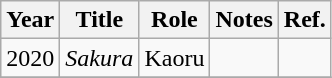<table class="wikitable">
<tr>
<th>Year</th>
<th>Title</th>
<th>Role</th>
<th>Notes</th>
<th>Ref.</th>
</tr>
<tr>
<td>2020</td>
<td><em>Sakura</em></td>
<td>Kaoru</td>
<td></td>
<td></td>
</tr>
<tr>
</tr>
</table>
